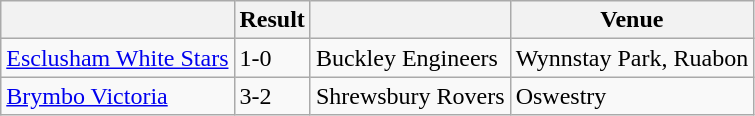<table class="wikitable">
<tr>
<th></th>
<th>Result</th>
<th></th>
<th>Venue</th>
</tr>
<tr>
<td><a href='#'>Esclusham White Stars</a></td>
<td>1-0</td>
<td>Buckley Engineers</td>
<td>Wynnstay Park, Ruabon</td>
</tr>
<tr>
<td><a href='#'>Brymbo Victoria</a></td>
<td>3-2</td>
<td> Shrewsbury Rovers</td>
<td> Oswestry</td>
</tr>
</table>
